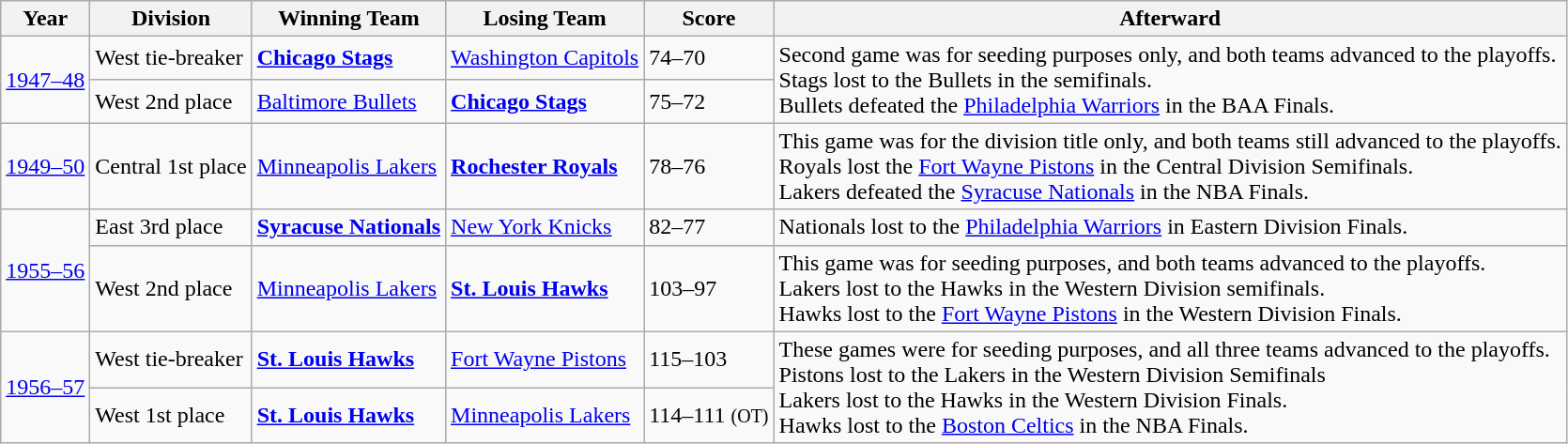<table class="wikitable">
<tr>
<th>Year</th>
<th>Division</th>
<th>Winning Team</th>
<th>Losing Team</th>
<th>Score</th>
<th>Afterward</th>
</tr>
<tr>
<td rowspan=2><a href='#'>1947–48</a></td>
<td>West tie-breaker</td>
<td><strong><a href='#'>Chicago Stags</a></strong></td>
<td><a href='#'>Washington Capitols</a></td>
<td>74–70</td>
<td rowspan=2>Second game was for seeding purposes only, and both teams advanced to the playoffs. <br>Stags lost to the Bullets in the semifinals. <br>Bullets defeated the <a href='#'>Philadelphia Warriors</a> in the BAA Finals.</td>
</tr>
<tr>
<td>West 2nd place</td>
<td><a href='#'>Baltimore Bullets</a></td>
<td><strong><a href='#'>Chicago Stags</a></strong></td>
<td>75–72</td>
</tr>
<tr>
<td><a href='#'>1949–50</a></td>
<td>Central 1st place</td>
<td><a href='#'>Minneapolis Lakers</a></td>
<td><strong><a href='#'>Rochester Royals</a></strong></td>
<td>78–76</td>
<td>This game was for the division title only, and both teams still advanced to the playoffs. <br>Royals lost the <a href='#'>Fort Wayne Pistons</a> in the Central Division Semifinals. <br>Lakers defeated the <a href='#'>Syracuse Nationals</a> in the NBA Finals.</td>
</tr>
<tr>
<td rowspan=2><a href='#'>1955–56</a></td>
<td>East 3rd place</td>
<td><strong><a href='#'>Syracuse Nationals</a></strong></td>
<td><a href='#'>New York Knicks</a></td>
<td>82–77</td>
<td>Nationals lost to the <a href='#'>Philadelphia Warriors</a> in Eastern Division Finals.</td>
</tr>
<tr>
<td>West 2nd place</td>
<td><a href='#'>Minneapolis Lakers</a></td>
<td><strong><a href='#'>St. Louis Hawks</a></strong></td>
<td>103–97</td>
<td>This game was for seeding purposes, and both teams advanced to the playoffs.<br>Lakers lost to the Hawks in the Western Division semifinals.<br>Hawks lost to the <a href='#'>Fort Wayne Pistons</a> in the Western Division Finals.</td>
</tr>
<tr>
<td rowspan=2><a href='#'>1956–57</a></td>
<td>West tie-breaker</td>
<td><strong><a href='#'>St. Louis Hawks</a></strong></td>
<td><a href='#'>Fort Wayne Pistons</a></td>
<td>115–103</td>
<td rowspan=2>These games were for seeding purposes, and all three teams advanced to the playoffs.<br>Pistons lost to the Lakers in the Western Division Semifinals<br>Lakers lost to the Hawks in the Western Division Finals.<br>Hawks lost to the <a href='#'>Boston Celtics</a> in the NBA Finals.</td>
</tr>
<tr>
<td>West 1st place</td>
<td><strong><a href='#'>St. Louis Hawks</a></strong></td>
<td><a href='#'>Minneapolis Lakers</a></td>
<td>114–111 <small>(OT)</small></td>
</tr>
</table>
